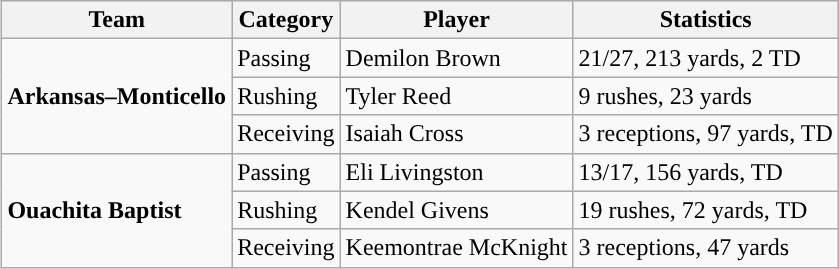<table class="wikitable" style="float: right;">
<tr>
<th>Team</th>
<th>Category</th>
<th>Player</th>
<th>Statistics</th>
</tr>
<tr>
<td rowspan=3><strong>Arkansas–Monticello</strong></td>
<td>Passing</td>
<td>Demilon Brown</td>
<td>21/27, 213 yards, 2 TD</td>
</tr>
<tr>
<td>Rushing</td>
<td>Tyler Reed</td>
<td>9 rushes, 23 yards</td>
</tr>
<tr>
<td>Receiving</td>
<td>Isaiah Cross</td>
<td>3 receptions, 97 yards, TD</td>
</tr>
<tr>
<td rowspan=3><strong>Ouachita Baptist</strong></td>
<td>Passing</td>
<td>Eli Livingston</td>
<td>13/17, 156 yards, TD</td>
</tr>
<tr>
<td>Rushing</td>
<td>Kendel Givens</td>
<td>19 rushes, 72 yards, TD</td>
</tr>
<tr>
<td>Receiving</td>
<td>Keemontrae McKnight</td>
<td>3 receptions, 47 yards</td>
</tr>
</table>
